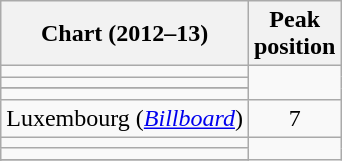<table class="wikitable sortable">
<tr>
<th>Chart (2012–13)</th>
<th>Peak<br>position</th>
</tr>
<tr>
<td></td>
</tr>
<tr>
<td></td>
</tr>
<tr>
</tr>
<tr>
<td></td>
</tr>
<tr>
<td>Luxembourg (<em><a href='#'>Billboard</a></em>)</td>
<td style="text-align:center;">7</td>
</tr>
<tr>
<td></td>
</tr>
<tr>
<td></td>
</tr>
<tr>
</tr>
<tr>
</tr>
<tr>
</tr>
<tr>
</tr>
<tr>
</tr>
<tr>
</tr>
</table>
